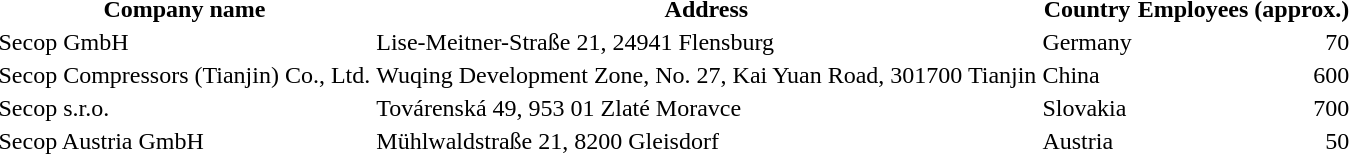<table class="wikitable“ border=" 1">
<tr>
<th>Company name</th>
<th>Address</th>
<th>Country</th>
<th>Employees (approx.)</th>
</tr>
<tr>
<td>Secop GmbH</td>
<td>Lise-Meitner-Straße 21, 24941 Flensburg</td>
<td>Germany</td>
<td style="text-align:right">70</td>
</tr>
<tr>
<td>Secop Compressors (Tianjin) Co., Ltd.</td>
<td>Wuqing Development Zone, No. 27, Kai Yuan Road, 301700 Tianjin</td>
<td>China</td>
<td style="text-align:right">600</td>
</tr>
<tr>
<td>Secop s.r.o.</td>
<td>Továrenská 49, 953 01 Zlaté Moravce</td>
<td>Slovakia</td>
<td style="text-align:right">700</td>
</tr>
<tr>
<td>Secop Austria GmbH</td>
<td>Mühlwaldstraße 21, 8200 Gleisdorf</td>
<td>Austria</td>
<td style="text-align:right">50</td>
</tr>
</table>
